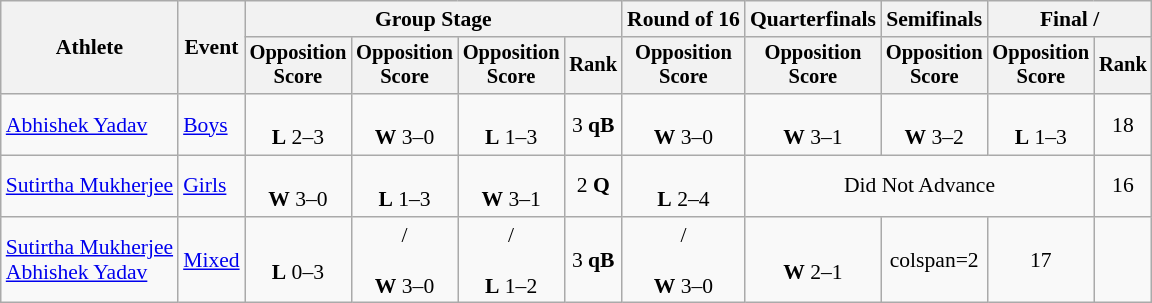<table class=wikitable style="font-size:90%">
<tr>
<th rowspan=2>Athlete</th>
<th rowspan=2>Event</th>
<th colspan=4>Group Stage</th>
<th>Round of 16</th>
<th>Quarterfinals</th>
<th>Semifinals</th>
<th colspan=2>Final / </th>
</tr>
<tr style="font-size:95%">
<th>Opposition<br>Score</th>
<th>Opposition<br>Score</th>
<th>Opposition<br>Score</th>
<th>Rank</th>
<th>Opposition<br>Score</th>
<th>Opposition<br>Score</th>
<th>Opposition<br>Score</th>
<th>Opposition<br>Score</th>
<th>Rank</th>
</tr>
<tr align=center>
<td align=left><a href='#'>Abhishek Yadav</a></td>
<td align=left><a href='#'>Boys</a></td>
<td><br><strong>L</strong> 2–3</td>
<td><br><strong>W</strong> 3–0</td>
<td><br><strong>L</strong> 1–3</td>
<td>3 <strong>qB</strong></td>
<td><br><strong>W</strong> 3–0</td>
<td><br><strong>W</strong> 3–1</td>
<td><br><strong>W</strong> 3–2</td>
<td><br><strong>L</strong> 1–3</td>
<td>18</td>
</tr>
<tr align=center>
<td align=left><a href='#'>Sutirtha Mukherjee</a></td>
<td align=left><a href='#'>Girls</a></td>
<td><br><strong>W</strong> 3–0</td>
<td><br><strong>L</strong> 1–3</td>
<td><br><strong>W</strong> 3–1</td>
<td>2 <strong>Q</strong></td>
<td><br><strong>L</strong> 2–4</td>
<td colspan=3>Did Not Advance</td>
<td>16</td>
</tr>
<tr align=center>
<td align=left><a href='#'>Sutirtha Mukherjee</a><br><a href='#'>Abhishek Yadav</a></td>
<td align=left><a href='#'>Mixed</a></td>
<td><br><strong>L</strong> 0–3</td>
<td> /<br><br><strong>W</strong> 3–0</td>
<td> /<br><br><strong>L</strong> 1–2</td>
<td>3 <strong>qB</strong></td>
<td> /<br><br><strong>W</strong> 3–0</td>
<td><br><strong>W</strong> 2–1</td>
<td>colspan=2 </td>
<td>17</td>
</tr>
</table>
